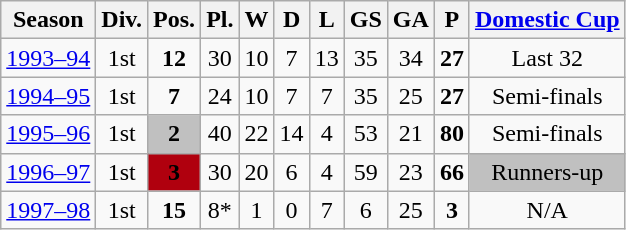<table class="wikitable">
<tr>
<th>Season</th>
<th>Div.</th>
<th>Pos.</th>
<th>Pl.</th>
<th>W</th>
<th>D</th>
<th>L</th>
<th>GS</th>
<th>GA</th>
<th>P</th>
<th><a href='#'>Domestic Cup</a></th>
</tr>
<tr>
<td align=center><a href='#'>1993–94</a></td>
<td align=center>1st</td>
<td align=center><strong>12</strong></td>
<td align=center>30</td>
<td align=center>10</td>
<td align=center>7</td>
<td align=center>13</td>
<td align=center>35</td>
<td align=center>34</td>
<td align=center><strong>27</strong></td>
<td align=center>Last 32</td>
</tr>
<tr>
<td align=center><a href='#'>1994–95</a></td>
<td align=center>1st</td>
<td align=center><strong>7</strong></td>
<td align=center>24</td>
<td align=center>10</td>
<td align=center>7</td>
<td align=center>7</td>
<td align=center>35</td>
<td align=center>25</td>
<td align=center><strong>27</strong></td>
<td align=center>Semi-finals</td>
</tr>
<tr>
<td align=center><a href='#'>1995–96</a></td>
<td align=center>1st</td>
<td align=center bgcolor=silver><strong>2</strong></td>
<td align=center>40</td>
<td align=center>22</td>
<td align=center>14</td>
<td align=center>4</td>
<td align=center>53</td>
<td align=center>21</td>
<td align=center><strong>80</strong></td>
<td align=center>Semi-finals</td>
</tr>
<tr>
<td align=center><a href='#'>1996–97</a></td>
<td align=center>1st</td>
<td align=center bgcolor=bronze><strong>3</strong></td>
<td align=center>30</td>
<td align=center>20</td>
<td align=center>6</td>
<td align=center>4</td>
<td align=center>59</td>
<td align=center>23</td>
<td align=center><strong>66</strong></td>
<td align=center bgcolor=silver>Runners-up</td>
</tr>
<tr>
<td align=center><a href='#'>1997–98</a></td>
<td align=center>1st</td>
<td align=center><strong>15</strong></td>
<td align=center>8*</td>
<td align=center>1</td>
<td align=center>0</td>
<td align=center>7</td>
<td align=center>6</td>
<td align=center>25</td>
<td align=center><strong>3</strong></td>
<td align=center>N/A</td>
</tr>
</table>
